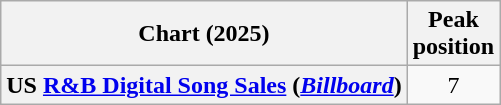<table class="wikitable sortable plainrowheaders" style="text-align:center">
<tr>
<th>Chart (2025)</th>
<th>Peak<br>position</th>
</tr>
<tr>
<th scope="row">US <a href='#'>R&B Digital Song Sales</a> (<em><a href='#'>Billboard</a></em>)</th>
<td style="text-align:center;">7</td>
</tr>
</table>
